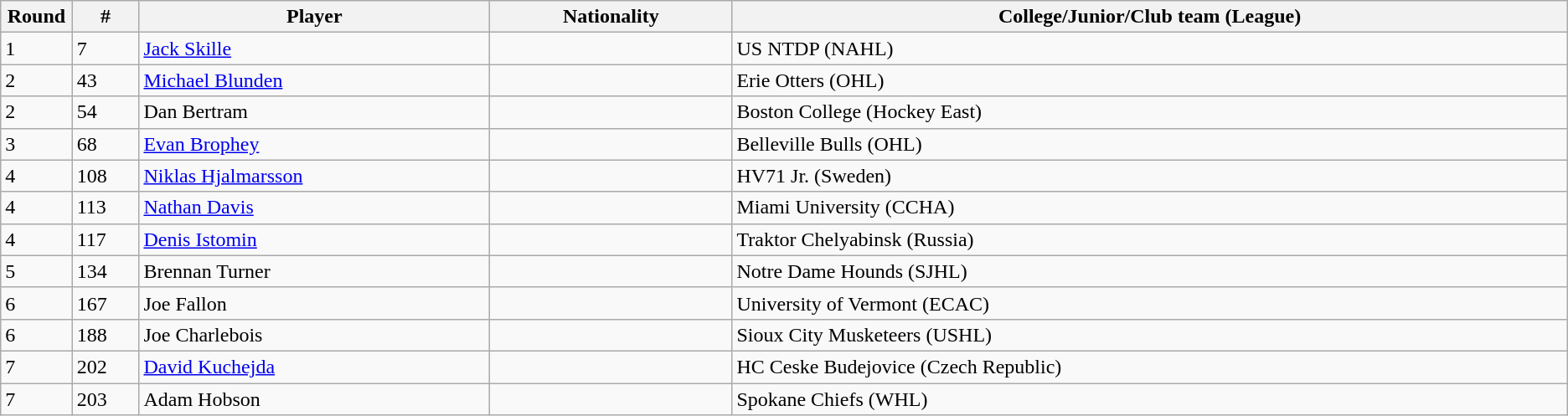<table class="wikitable">
<tr align="center">
<th bgcolor="#DDDDFF" width="4.0%">Round</th>
<th bgcolor="#DDDDFF" width="4.0%">#</th>
<th bgcolor="#DDDDFF" width="21.0%">Player</th>
<th bgcolor="#DDDDFF" width="14.5%">Nationality</th>
<th bgcolor="#DDDDFF" width="50.0%">College/Junior/Club team (League)</th>
</tr>
<tr>
<td>1</td>
<td>7</td>
<td><a href='#'>Jack Skille</a></td>
<td></td>
<td>US NTDP (NAHL)</td>
</tr>
<tr>
<td>2</td>
<td>43</td>
<td><a href='#'>Michael Blunden</a></td>
<td></td>
<td>Erie Otters (OHL)</td>
</tr>
<tr>
<td>2</td>
<td>54</td>
<td>Dan Bertram</td>
<td></td>
<td>Boston College (Hockey East)</td>
</tr>
<tr>
<td>3</td>
<td>68</td>
<td><a href='#'>Evan Brophey</a></td>
<td></td>
<td>Belleville Bulls (OHL)</td>
</tr>
<tr>
<td>4</td>
<td>108</td>
<td><a href='#'>Niklas Hjalmarsson</a></td>
<td></td>
<td>HV71 Jr. (Sweden)</td>
</tr>
<tr>
<td>4</td>
<td>113</td>
<td><a href='#'>Nathan Davis</a></td>
<td></td>
<td>Miami University (CCHA)</td>
</tr>
<tr>
<td>4</td>
<td>117</td>
<td><a href='#'>Denis Istomin</a></td>
<td></td>
<td>Traktor Chelyabinsk (Russia)</td>
</tr>
<tr>
<td>5</td>
<td>134</td>
<td>Brennan Turner</td>
<td></td>
<td>Notre Dame Hounds (SJHL)</td>
</tr>
<tr>
<td>6</td>
<td>167</td>
<td>Joe Fallon</td>
<td></td>
<td>University of Vermont (ECAC)</td>
</tr>
<tr>
<td>6</td>
<td>188</td>
<td>Joe Charlebois</td>
<td></td>
<td>Sioux City Musketeers (USHL)</td>
</tr>
<tr>
<td>7</td>
<td>202</td>
<td><a href='#'>David Kuchejda</a></td>
<td></td>
<td>HC Ceske Budejovice (Czech Republic)</td>
</tr>
<tr>
<td>7</td>
<td>203</td>
<td>Adam Hobson</td>
<td></td>
<td>Spokane Chiefs (WHL)</td>
</tr>
</table>
